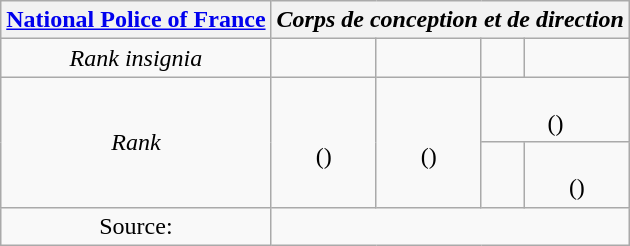<table class="wikitable" style="text-align: center;">
<tr>
<th><a href='#'>National Police of France</a></th>
<th colspan="4"><em>Corps de conception et de direction</em></th>
</tr>
<tr>
<td><em>Rank insignia</em></td>
<td></td>
<td></td>
<td></td>
<td></td>
</tr>
<tr>
<td rowspan="2"><em>Rank</em></td>
<td rowspan="2"><br>()</td>
<td rowspan="2"><br>()</td>
<td colspan="2"><br>()</td>
</tr>
<tr>
<td></td>
<td><br>()</td>
</tr>
<tr>
<td>Source:</td>
<td colspan="4"></td>
</tr>
</table>
